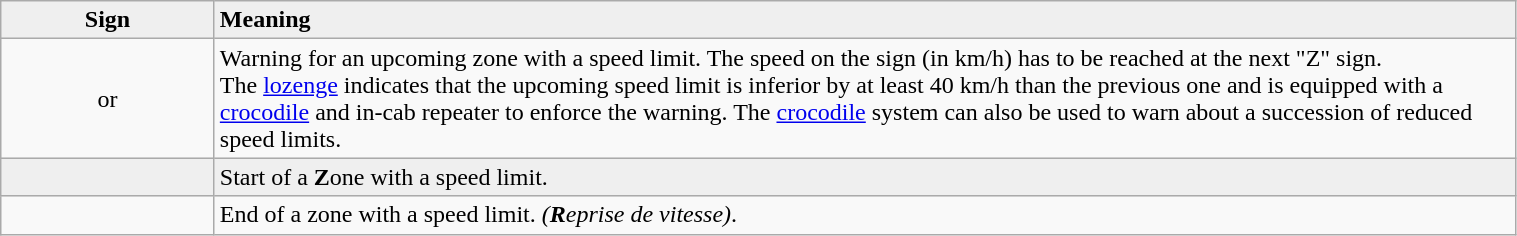<table class="wikitable" width="80%">
<tr style="background:#EFEFEF">
<td style="width:135px;text-align:center;"><strong>Sign</strong></td>
<td><strong>Meaning</strong></td>
</tr>
<tr ---->
<td style="text-align:center"> or </td>
<td>Warning for an upcoming zone with a speed limit. The speed on the sign (in km/h) has to be reached at the next "Z" sign.<br>The <a href='#'>lozenge</a> indicates that the upcoming speed limit is inferior by at least 40 km/h than the previous one and is equipped with a <a href='#'>crocodile</a> and in-cab repeater to enforce the warning. The <a href='#'>crocodile</a> system can also be used to warn about a succession of reduced speed limits.</td>
</tr>
<tr style="background:#EFEFEF">
<td style="text-align:center"></td>
<td>Start of a <strong>Z</strong>one with a speed limit.</td>
</tr>
<tr ---->
<td style="text-align:center"></td>
<td>End of a zone with a speed limit. <em>(<strong>R</strong>eprise de vitesse)</em>.</td>
</tr>
</table>
